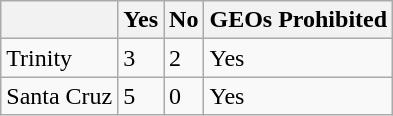<table class="wikitable">
<tr>
<th></th>
<th>Yes</th>
<th>No</th>
<th>GEOs Prohibited</th>
</tr>
<tr>
<td>Trinity</td>
<td>3</td>
<td>2</td>
<td>Yes</td>
</tr>
<tr>
<td>Santa Cruz</td>
<td>5</td>
<td>0</td>
<td>Yes</td>
</tr>
</table>
